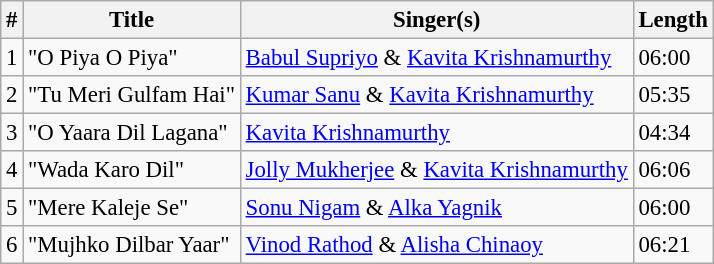<table class="wikitable sortable" style="font-size:95%;">
<tr>
<th>#</th>
<th>Title</th>
<th>Singer(s)</th>
<th>Length</th>
</tr>
<tr>
<td>1</td>
<td>"O Piya O Piya"</td>
<td><a href='#'>Babul Supriyo</a> & <a href='#'>Kavita Krishnamurthy</a></td>
<td>06:00</td>
</tr>
<tr>
<td>2</td>
<td>"Tu Meri Gulfam Hai"</td>
<td><a href='#'>Kumar Sanu</a> & <a href='#'>Kavita Krishnamurthy</a></td>
<td>05:35</td>
</tr>
<tr>
<td>3</td>
<td>"O Yaara Dil Lagana"</td>
<td><a href='#'>Kavita Krishnamurthy</a></td>
<td>04:34</td>
</tr>
<tr>
<td>4</td>
<td>"Wada Karo Dil"</td>
<td><a href='#'>Jolly Mukherjee</a> & <a href='#'>Kavita Krishnamurthy</a></td>
<td>06:06</td>
</tr>
<tr>
<td>5</td>
<td>"Mere Kaleje Se"</td>
<td><a href='#'>Sonu Nigam</a> & <a href='#'>Alka Yagnik</a></td>
<td>06:00</td>
</tr>
<tr>
<td>6</td>
<td>"Mujhko Dilbar Yaar"</td>
<td><a href='#'>Vinod Rathod</a> & <a href='#'>Alisha Chinaoy</a></td>
<td>06:21</td>
</tr>
</table>
